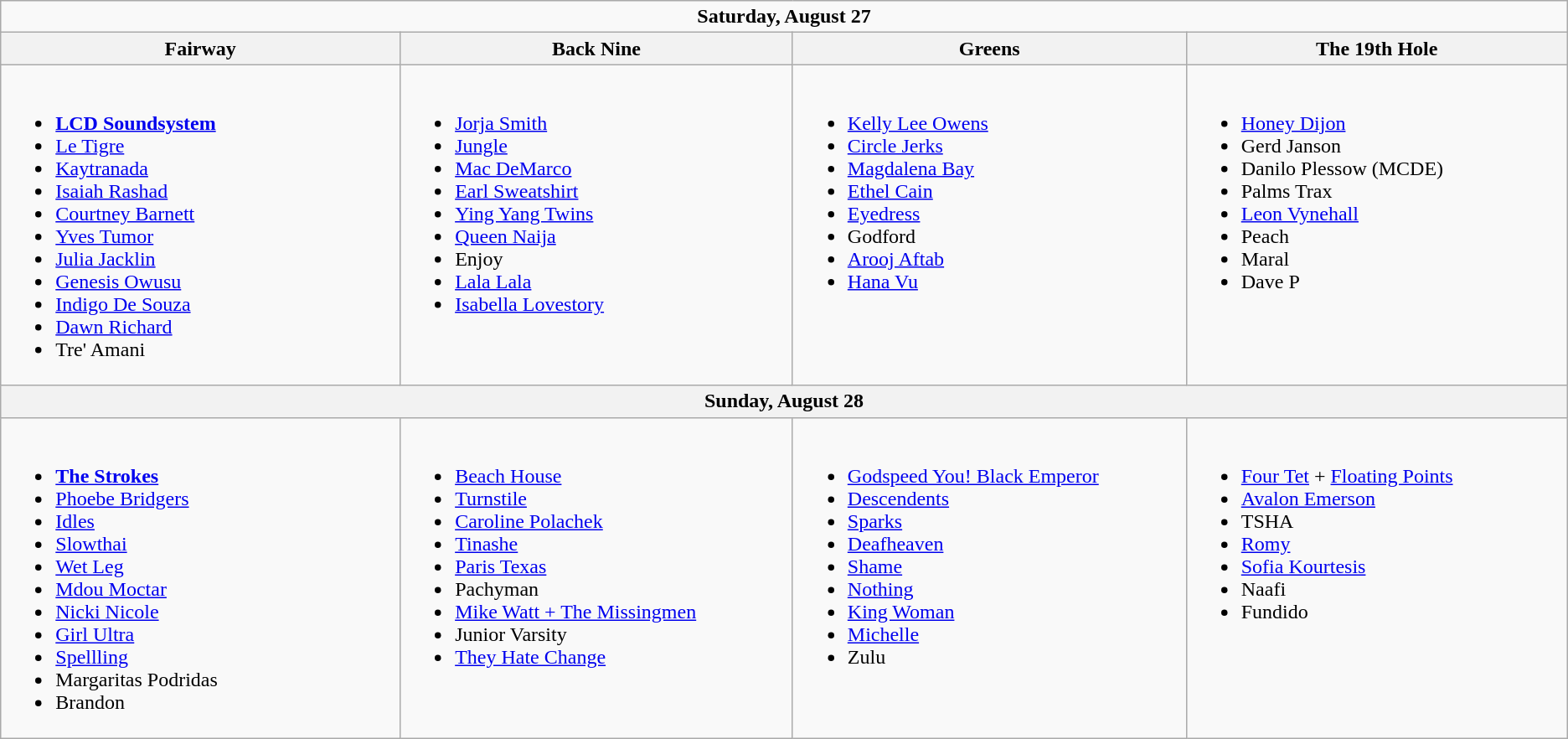<table class="wikitable">
<tr>
<td colspan="4" align="center"><strong>Saturday, August 27</strong></td>
</tr>
<tr>
<th width="500">Fairway</th>
<th width="500">Back Nine</th>
<th width="500">Greens</th>
<th width="500">The 19th Hole</th>
</tr>
<tr valign="top">
<td><br><ul><li><strong><a href='#'>LCD Soundsystem</a></strong></li><li><a href='#'>Le Tigre</a></li><li><a href='#'>Kaytranada</a></li><li><a href='#'>Isaiah Rashad</a></li><li><a href='#'>Courtney Barnett</a></li><li><a href='#'>Yves Tumor</a></li><li><a href='#'>Julia Jacklin</a></li><li><a href='#'>Genesis Owusu</a></li><li><a href='#'>Indigo De Souza</a></li><li><a href='#'>Dawn Richard</a></li><li>Tre' Amani</li></ul></td>
<td><br><ul><li><a href='#'>Jorja Smith</a></li><li><a href='#'>Jungle</a></li><li><a href='#'>Mac DeMarco</a></li><li><a href='#'>Earl Sweatshirt</a></li><li><a href='#'>Ying Yang Twins</a></li><li><a href='#'>Queen Naija</a></li><li>Enjoy</li><li><a href='#'>Lala Lala</a></li><li><a href='#'>Isabella Lovestory</a></li></ul></td>
<td><br><ul><li><a href='#'>Kelly Lee Owens</a></li><li><a href='#'>Circle Jerks</a></li><li><a href='#'>Magdalena Bay</a></li><li><a href='#'>Ethel Cain</a></li><li><a href='#'>Eyedress</a></li><li>Godford</li><li><a href='#'>Arooj Aftab</a></li><li><a href='#'>Hana Vu</a></li></ul></td>
<td><br><ul><li><a href='#'>Honey Dijon</a></li><li>Gerd Janson</li><li>Danilo Plessow (MCDE)</li><li>Palms Trax</li><li><a href='#'>Leon Vynehall</a></li><li>Peach</li><li>Maral</li><li>Dave P</li></ul></td>
</tr>
<tr>
<th colspan="4">Sunday, August 28</th>
</tr>
<tr valign="top">
<td><br><ul><li><strong><a href='#'>The Strokes</a></strong></li><li><a href='#'>Phoebe Bridgers</a></li><li><a href='#'>Idles</a></li><li><a href='#'>Slowthai</a></li><li><a href='#'>Wet Leg</a></li><li><a href='#'>Mdou Moctar</a></li><li><a href='#'>Nicki Nicole</a></li><li><a href='#'>Girl Ultra</a></li><li><a href='#'>Spellling</a></li><li>Margaritas Podridas</li><li>Brandon</li></ul></td>
<td><br><ul><li><a href='#'>Beach House</a></li><li><a href='#'>Turnstile</a></li><li><a href='#'>Caroline Polachek</a></li><li><a href='#'>Tinashe</a></li><li><a href='#'>Paris Texas</a></li><li>Pachyman</li><li><a href='#'>Mike Watt + The Missingmen</a></li><li>Junior Varsity</li><li><a href='#'>They Hate Change</a></li></ul></td>
<td><br><ul><li><a href='#'>Godspeed You! Black Emperor</a></li><li><a href='#'>Descendents</a></li><li><a href='#'>Sparks</a></li><li><a href='#'>Deafheaven</a></li><li><a href='#'>Shame</a></li><li><a href='#'>Nothing</a></li><li><a href='#'>King Woman</a></li><li><a href='#'>Michelle</a></li><li>Zulu</li></ul></td>
<td><br><ul><li><a href='#'>Four Tet</a> + <a href='#'>Floating Points</a></li><li><a href='#'>Avalon Emerson</a></li><li>TSHA</li><li><a href='#'>Romy</a></li><li><a href='#'>Sofia Kourtesis</a></li><li>Naafi</li><li>Fundido</li></ul></td>
</tr>
</table>
